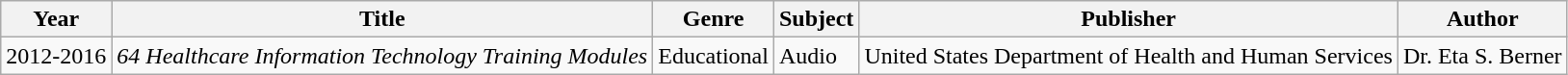<table class="wikitable sortable">
<tr>
<th>Year</th>
<th>Title</th>
<th>Genre</th>
<th>Subject</th>
<th>Publisher</th>
<th>Author</th>
</tr>
<tr>
<td>2012-2016</td>
<td><em>64 Healthcare Information Technology Training Modules</em></td>
<td>Educational</td>
<td>Audio</td>
<td>United States Department of Health and Human Services</td>
<td>Dr. Eta S. Berner</td>
</tr>
</table>
